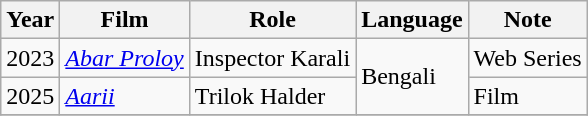<table class="wikitable sortable">
<tr>
<th>Year</th>
<th>Film</th>
<th>Role</th>
<th>Language</th>
<th>Note</th>
</tr>
<tr>
<td>2023</td>
<td><em><a href='#'>Abar Proloy</a></em></td>
<td>Inspector Karali</td>
<td rowspan="2">Bengali</td>
<td>Web Series</td>
</tr>
<tr>
<td>2025</td>
<td><em><a href='#'>Aarii</a></em></td>
<td>Trilok Halder</td>
<td>Film</td>
</tr>
<tr>
</tr>
</table>
